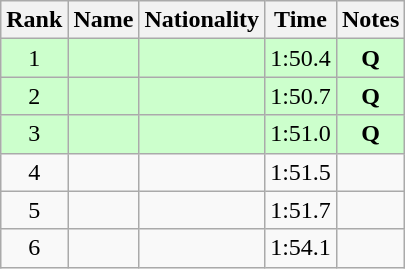<table class="wikitable sortable" style="text-align:center">
<tr>
<th>Rank</th>
<th>Name</th>
<th>Nationality</th>
<th>Time</th>
<th>Notes</th>
</tr>
<tr bgcolor=ccffcc>
<td>1</td>
<td align=left></td>
<td align=left></td>
<td>1:50.4</td>
<td><strong>Q</strong></td>
</tr>
<tr bgcolor=ccffcc>
<td>2</td>
<td align=left></td>
<td align=left></td>
<td>1:50.7</td>
<td><strong>Q</strong></td>
</tr>
<tr bgcolor=ccffcc>
<td>3</td>
<td align=left></td>
<td align=left></td>
<td>1:51.0</td>
<td><strong>Q</strong></td>
</tr>
<tr>
<td>4</td>
<td align=left></td>
<td align=left></td>
<td>1:51.5</td>
<td></td>
</tr>
<tr>
<td>5</td>
<td align=left></td>
<td align=left></td>
<td>1:51.7</td>
<td></td>
</tr>
<tr>
<td>6</td>
<td align=left></td>
<td align=left></td>
<td>1:54.1</td>
<td></td>
</tr>
</table>
